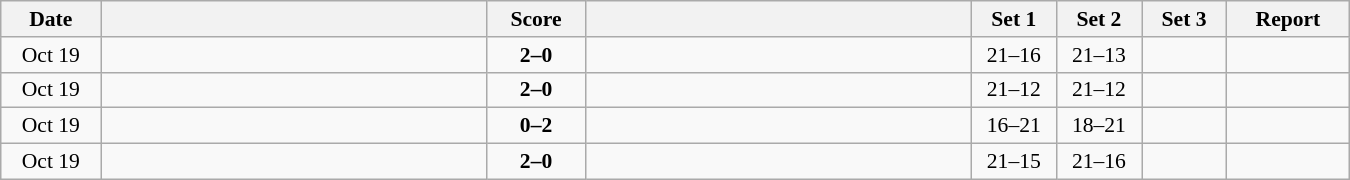<table class="wikitable" style="text-align: center; font-size:90% ">
<tr>
<th width="60">Date</th>
<th align="right" width="250"></th>
<th width="60">Score</th>
<th align="left" width="250"></th>
<th width="50">Set 1</th>
<th width="50">Set 2</th>
<th width="50">Set 3</th>
<th width="75">Report</th>
</tr>
<tr>
<td>Oct 19</td>
<td align=left></td>
<td align=center><strong>2–0</strong></td>
<td align=left></td>
<td>21–16</td>
<td>21–13</td>
<td></td>
<td></td>
</tr>
<tr>
<td>Oct 19</td>
<td align=left><strong></strong></td>
<td align=center><strong>2–0</strong></td>
<td align=left></td>
<td>21–12</td>
<td>21–12</td>
<td></td>
<td></td>
</tr>
<tr>
<td>Oct 19</td>
<td align=left></td>
<td align=center><strong>0–2</strong></td>
<td align=left><strong></strong></td>
<td>16–21</td>
<td>18–21</td>
<td></td>
<td></td>
</tr>
<tr>
<td>Oct 19</td>
<td align=left><strong></strong></td>
<td align=center><strong>2–0</strong></td>
<td align=left></td>
<td>21–15</td>
<td>21–16</td>
<td></td>
<td></td>
</tr>
</table>
